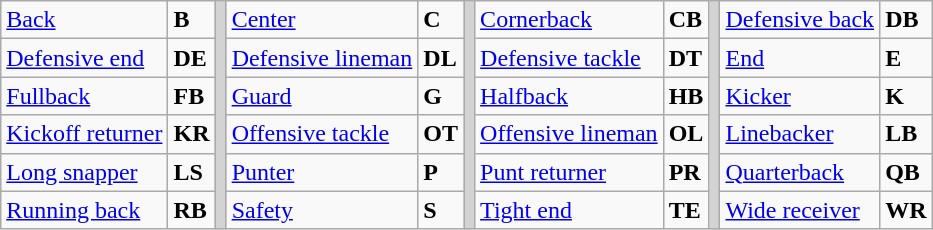<table class="wikitable">
<tr>
<td><a href='#'>Back</a></td>
<td><strong>B</strong></td>
<td rowSpan="6" style="background-color:lightgrey;"></td>
<td><a href='#'>Center</a></td>
<td><strong>C</strong></td>
<td rowSpan="6" style="background-color:lightgrey;"></td>
<td><a href='#'>Cornerback</a></td>
<td><strong>CB</strong></td>
<td rowSpan="6" style="background-color:lightgrey;"></td>
<td><a href='#'>Defensive back</a></td>
<td><strong>DB</strong></td>
</tr>
<tr>
<td><a href='#'>Defensive end</a></td>
<td><strong>DE</strong></td>
<td><a href='#'>Defensive lineman</a></td>
<td><strong>DL</strong></td>
<td><a href='#'>Defensive tackle</a></td>
<td><strong>DT</strong></td>
<td><a href='#'>End</a></td>
<td><strong>E</strong></td>
</tr>
<tr>
<td><a href='#'>Fullback</a></td>
<td><strong>FB</strong></td>
<td><a href='#'>Guard</a></td>
<td><strong>G</strong></td>
<td><a href='#'>Halfback</a></td>
<td><strong>HB</strong></td>
<td><a href='#'>Kicker</a></td>
<td><strong>K</strong></td>
</tr>
<tr>
<td><a href='#'>Kickoff returner</a></td>
<td><strong>KR</strong></td>
<td><a href='#'>Offensive tackle</a></td>
<td><strong>OT</strong></td>
<td><a href='#'>Offensive lineman</a></td>
<td><strong>OL</strong></td>
<td><a href='#'>Linebacker</a></td>
<td><strong>LB</strong></td>
</tr>
<tr>
<td><a href='#'>Long snapper</a></td>
<td><strong>LS</strong></td>
<td><a href='#'>Punter</a></td>
<td><strong>P</strong></td>
<td><a href='#'>Punt returner</a></td>
<td><strong>PR</strong></td>
<td><a href='#'>Quarterback</a></td>
<td><strong>QB</strong></td>
</tr>
<tr>
<td><a href='#'>Running back</a></td>
<td><strong>RB</strong></td>
<td><a href='#'>Safety</a></td>
<td><strong>S</strong></td>
<td><a href='#'>Tight end</a></td>
<td><strong>TE</strong></td>
<td><a href='#'>Wide receiver</a></td>
<td><strong>WR</strong></td>
</tr>
</table>
